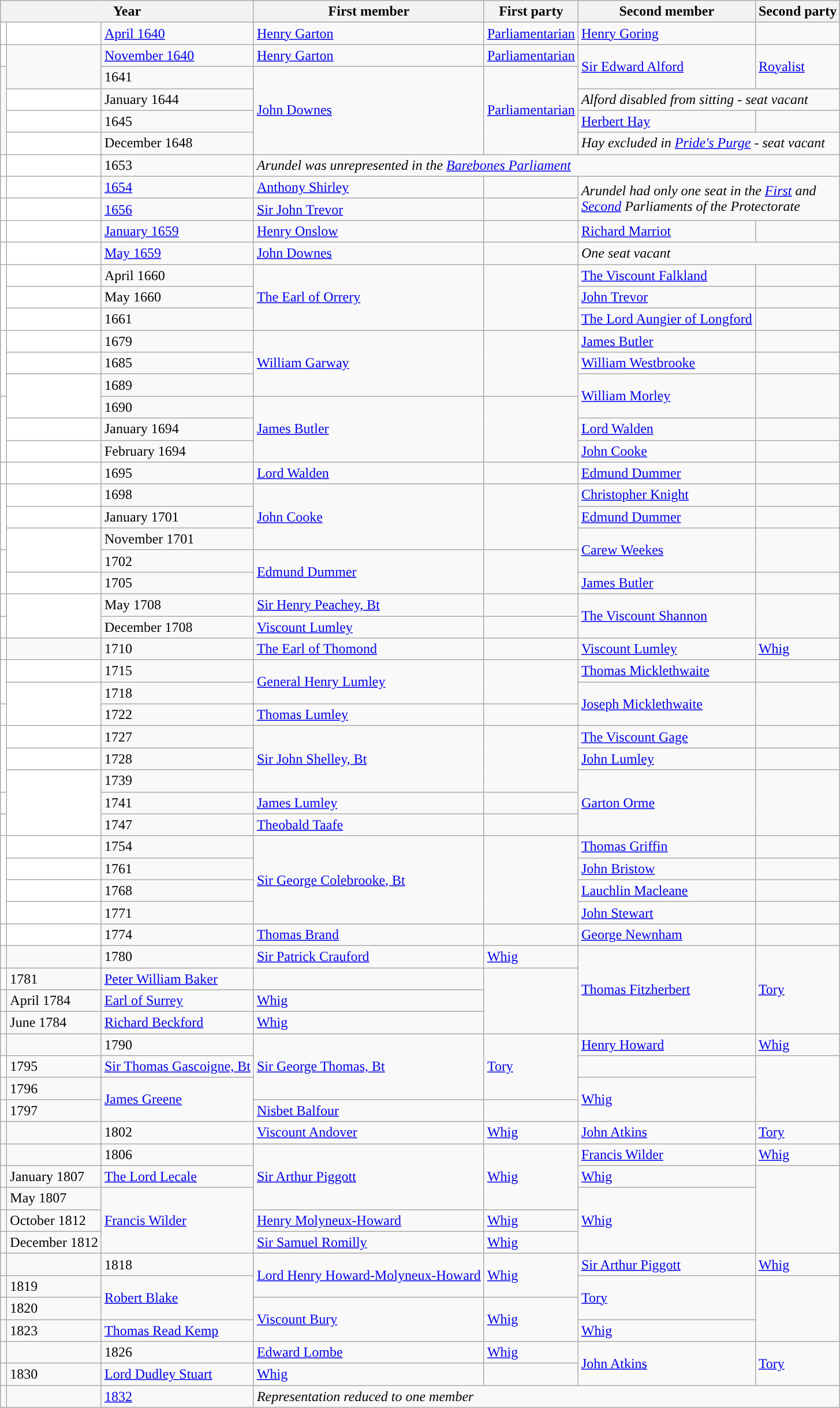<table class="wikitable">
<tr>
<th colspan="3">Year</th>
<th>First member</th>
<th>First party</th>
<th>Second member</th>
<th>Second party</th>
</tr>
<tr>
<td style="color:inherit;background-color: white"></td>
<td style="color:inherit;background-color: white"></td>
<td><a href='#'>April 1640</a></td>
<td><a href='#'>Henry Garton</a></td>
<td><a href='#'>Parliamentarian</a></td>
<td><a href='#'>Henry Goring</a></td>
<td></td>
</tr>
<tr>
<td style="color:inherit;background-color: white"></td>
<td rowspan="2" style="color:inherit;background-color: "></td>
<td><a href='#'>November 1640</a></td>
<td><a href='#'>Henry Garton</a></td>
<td><a href='#'>Parliamentarian</a></td>
<td rowspan="2"><a href='#'>Sir Edward Alford</a></td>
<td rowspan="2"><a href='#'>Royalist</a></td>
</tr>
<tr>
<td rowspan="4" style="color:inherit;background-color: "></td>
<td>1641</td>
<td rowspan="4"><a href='#'>John Downes</a></td>
<td rowspan="4"><a href='#'>Parliamentarian</a></td>
</tr>
<tr>
<td style="color:inherit;background-color: white"></td>
<td>January 1644</td>
<td colspan="2"><em>Alford disabled from sitting - seat vacant</em></td>
</tr>
<tr>
<td style="color:inherit;background-color: white"></td>
<td>1645</td>
<td><a href='#'>Herbert Hay</a></td>
<td></td>
</tr>
<tr>
<td style="color:inherit;background-color: white"></td>
<td>December 1648</td>
<td colspan="2"><em>Hay excluded in <a href='#'>Pride's Purge</a> - seat vacant</em></td>
</tr>
<tr>
<td style="color:inherit;background-color: white"></td>
<td style="color:inherit;background-color: white"></td>
<td>1653</td>
<td colspan="4"><em>Arundel was unrepresented in the <a href='#'>Barebones Parliament</a></em></td>
</tr>
<tr>
<td style="color:inherit;background-color: white"></td>
<td style="color:inherit;background-color: white"></td>
<td><a href='#'>1654</a></td>
<td><a href='#'>Anthony Shirley</a></td>
<td></td>
<td rowspan="2" colspan="2"><em>Arundel had only one seat in the <a href='#'>First</a> and <br><a href='#'>Second</a> Parliaments of the Protectorate</em></td>
</tr>
<tr>
<td style="color:inherit;background-color: white"></td>
<td style="color:inherit;background-color: white"></td>
<td><a href='#'>1656</a></td>
<td><a href='#'>Sir John Trevor</a></td>
<td></td>
</tr>
<tr>
<td style="color:inherit;background-color: white"></td>
<td style="color:inherit;background-color: white"></td>
<td><a href='#'>January 1659</a></td>
<td><a href='#'>Henry Onslow</a></td>
<td></td>
<td><a href='#'>Richard Marriot</a></td>
<td></td>
</tr>
<tr>
<td style="color:inherit;background-color: white"></td>
<td style="color:inherit;background-color: white"></td>
<td><a href='#'>May 1659</a></td>
<td><a href='#'>John Downes</a></td>
<td></td>
<td colspan="2"><em>One seat vacant</em></td>
</tr>
<tr>
<td style="color:inherit;background-color: white" rowspan="3"></td>
<td style="color:inherit;background-color: white"></td>
<td>April 1660</td>
<td rowspan="3"><a href='#'>The Earl of Orrery</a></td>
<td rowspan="3"></td>
<td><a href='#'>The Viscount Falkland</a></td>
<td></td>
</tr>
<tr>
<td style="color:inherit;background-color: white"></td>
<td>May 1660</td>
<td><a href='#'>John Trevor</a></td>
<td></td>
</tr>
<tr>
<td style="color:inherit;background-color: white"></td>
<td>1661</td>
<td><a href='#'>The Lord Aungier of Longford</a></td>
<td></td>
</tr>
<tr>
<td style="color:inherit;background-color: white" rowspan="3"></td>
<td style="color:inherit;background-color: white"></td>
<td>1679</td>
<td rowspan="3"><a href='#'>William Garway</a></td>
<td rowspan="3"></td>
<td><a href='#'>James Butler</a></td>
<td></td>
</tr>
<tr>
<td style="color:inherit;background-color: white"></td>
<td>1685</td>
<td><a href='#'>William Westbrooke</a></td>
<td></td>
</tr>
<tr>
<td style="color:inherit;background-color: white" rowspan="2"></td>
<td>1689</td>
<td rowspan="2"><a href='#'>William Morley</a></td>
<td rowspan="2"></td>
</tr>
<tr>
<td style="color:inherit;background-color: white" rowspan="3"></td>
<td>1690</td>
<td rowspan="3"><a href='#'>James Butler</a></td>
<td rowspan="3"></td>
</tr>
<tr>
<td style="color:inherit;background-color: white"></td>
<td>January 1694</td>
<td><a href='#'>Lord Walden</a></td>
<td></td>
</tr>
<tr>
<td style="color:inherit;background-color: white"></td>
<td>February 1694</td>
<td><a href='#'>John Cooke</a></td>
<td></td>
</tr>
<tr>
<td style="color:inherit;background-color: white"></td>
<td style="color:inherit;background-color: white"></td>
<td>1695</td>
<td><a href='#'>Lord Walden</a></td>
<td></td>
<td><a href='#'>Edmund Dummer</a></td>
<td></td>
</tr>
<tr>
<td style="color:inherit;background-color: white" rowspan="3"></td>
<td style="color:inherit;background-color: white"></td>
<td>1698</td>
<td rowspan="3"><a href='#'>John Cooke</a></td>
<td rowspan="3"></td>
<td><a href='#'>Christopher Knight</a></td>
<td></td>
</tr>
<tr>
<td style="color:inherit;background-color: white"></td>
<td>January 1701</td>
<td><a href='#'>Edmund Dummer</a></td>
<td></td>
</tr>
<tr>
<td style="color:inherit;background-color: white" rowspan="2"></td>
<td>November 1701</td>
<td rowspan="2"><a href='#'>Carew Weekes</a></td>
<td rowspan="2"></td>
</tr>
<tr>
<td style="color:inherit;background-color: white" rowspan="2"></td>
<td>1702</td>
<td rowspan="2"><a href='#'>Edmund Dummer</a></td>
<td rowspan="2"></td>
</tr>
<tr>
<td style="color:inherit;background-color: white"></td>
<td>1705</td>
<td><a href='#'>James Butler</a></td>
<td></td>
</tr>
<tr>
<td style="color:inherit;background-color: white"></td>
<td style="color:inherit;background-color: white" rowspan="2"></td>
<td>May 1708</td>
<td><a href='#'>Sir Henry Peachey, Bt</a></td>
<td></td>
<td rowspan="2"><a href='#'>The Viscount Shannon</a></td>
<td rowspan="2"></td>
</tr>
<tr>
<td style="color:inherit;background-color: white"></td>
<td>December 1708</td>
<td><a href='#'>Viscount Lumley</a></td>
<td></td>
</tr>
<tr>
<td style="color:inherit;background-color: white"></td>
<td style="color:inherit;background-color: "></td>
<td>1710</td>
<td><a href='#'>The Earl of Thomond</a></td>
<td></td>
<td><a href='#'>Viscount Lumley</a></td>
<td><a href='#'>Whig</a></td>
</tr>
<tr>
<td style="color:inherit;background-color: white" rowspan="2"></td>
<td style="color:inherit;background-color: white"></td>
<td>1715</td>
<td rowspan="2"><a href='#'>General Henry Lumley</a></td>
<td rowspan="2"></td>
<td><a href='#'>Thomas Micklethwaite</a></td>
<td></td>
</tr>
<tr>
<td style="color:inherit;background-color: white" rowspan="2"></td>
<td>1718</td>
<td rowspan="2"><a href='#'>Joseph Micklethwaite</a></td>
<td rowspan="2"></td>
</tr>
<tr>
<td style="color:inherit;background-color: white"></td>
<td>1722</td>
<td><a href='#'>Thomas Lumley</a></td>
<td></td>
</tr>
<tr>
<td style="color:inherit;background-color: white" rowspan="3"></td>
<td style="color:inherit;background-color: white"></td>
<td>1727</td>
<td rowspan="3"><a href='#'>Sir John Shelley, Bt</a></td>
<td rowspan="3"></td>
<td><a href='#'>The Viscount Gage</a></td>
<td></td>
</tr>
<tr>
<td style="color:inherit;background-color: white"></td>
<td>1728</td>
<td><a href='#'>John Lumley</a></td>
<td></td>
</tr>
<tr>
<td style="color:inherit;background-color: white" rowspan="3"></td>
<td>1739</td>
<td rowspan="3"><a href='#'>Garton Orme</a></td>
<td rowspan="3"></td>
</tr>
<tr>
<td style="color:inherit;background-color: white"></td>
<td>1741</td>
<td><a href='#'>James Lumley</a></td>
<td></td>
</tr>
<tr>
<td style="color:inherit;background-color: white"></td>
<td>1747</td>
<td><a href='#'>Theobald Taafe</a></td>
<td></td>
</tr>
<tr>
<td style="color:inherit;background-color: white" rowspan="4"></td>
<td style="color:inherit;background-color: white"></td>
<td>1754</td>
<td rowspan="4"><a href='#'>Sir George Colebrooke, Bt</a></td>
<td rowspan="4"></td>
<td><a href='#'>Thomas Griffin</a></td>
<td></td>
</tr>
<tr>
<td style="color:inherit;background-color: white"></td>
<td>1761</td>
<td><a href='#'>John Bristow</a></td>
<td></td>
</tr>
<tr>
<td style="color:inherit;background-color: white"></td>
<td>1768</td>
<td><a href='#'>Lauchlin Macleane</a></td>
<td></td>
</tr>
<tr>
<td style="color:inherit;background-color: white"></td>
<td>1771</td>
<td><a href='#'>John Stewart</a></td>
<td></td>
</tr>
<tr>
<td style="color:inherit;background-color: white"></td>
<td style="color:inherit;background-color: white"></td>
<td>1774</td>
<td><a href='#'>Thomas Brand</a></td>
<td></td>
<td><a href='#'>George Newnham</a></td>
<td></td>
</tr>
<tr>
<td style="color:inherit;background-color: "></td>
<td style="color:inherit;background-color: "></td>
<td>1780</td>
<td><a href='#'>Sir Patrick Crauford</a></td>
<td><a href='#'>Whig</a></td>
<td rowspan="4"><a href='#'>Thomas Fitzherbert</a></td>
<td rowspan="4"><a href='#'>Tory</a></td>
</tr>
<tr>
<td style="color:inherit;background-color: white"></td>
<td>1781</td>
<td><a href='#'>Peter William Baker</a></td>
<td></td>
</tr>
<tr>
<td style="color:inherit;background-color: "></td>
<td>April 1784</td>
<td><a href='#'>Earl of Surrey</a></td>
<td><a href='#'>Whig</a></td>
</tr>
<tr>
<td style="color:inherit;background-color: "></td>
<td>June 1784</td>
<td><a href='#'>Richard Beckford</a></td>
<td><a href='#'>Whig</a></td>
</tr>
<tr>
<td style="color:inherit;background-color: "></td>
<td style="color:inherit;background-color: "></td>
<td>1790</td>
<td rowspan="3"><a href='#'>Sir George Thomas, Bt</a></td>
<td rowspan="3"><a href='#'>Tory</a></td>
<td><a href='#'>Henry Howard</a></td>
<td><a href='#'>Whig</a></td>
</tr>
<tr>
<td style="color:inherit;background-color: white"></td>
<td>1795</td>
<td><a href='#'>Sir Thomas Gascoigne, Bt</a></td>
<td></td>
</tr>
<tr>
<td style="color:inherit;background-color: "></td>
<td>1796</td>
<td rowspan="2"><a href='#'>James Greene</a></td>
<td rowspan="2"><a href='#'>Whig</a></td>
</tr>
<tr>
<td style="color:inherit;background-color: white"></td>
<td>1797</td>
<td><a href='#'>Nisbet Balfour</a></td>
<td></td>
</tr>
<tr>
<td style="color:inherit;background-color: "></td>
<td style="color:inherit;background-color: "></td>
<td>1802</td>
<td><a href='#'>Viscount Andover</a></td>
<td><a href='#'>Whig</a></td>
<td><a href='#'>John Atkins</a></td>
<td><a href='#'>Tory</a></td>
</tr>
<tr>
<td style="color:inherit;background-color: "></td>
<td style="color:inherit;background-color: "></td>
<td>1806</td>
<td rowspan="3"><a href='#'>Sir Arthur Piggott</a></td>
<td rowspan="3"><a href='#'>Whig</a></td>
<td><a href='#'>Francis Wilder</a></td>
<td><a href='#'>Whig</a></td>
</tr>
<tr>
<td style="color:inherit;background-color: "></td>
<td>January 1807</td>
<td><a href='#'>The Lord Lecale</a></td>
<td><a href='#'>Whig</a></td>
</tr>
<tr>
<td style="color:inherit;background-color: "></td>
<td>May 1807</td>
<td rowspan="3"><a href='#'>Francis Wilder</a></td>
<td rowspan="3"><a href='#'>Whig</a></td>
</tr>
<tr>
<td style="color:inherit;background-color: "></td>
<td>October 1812</td>
<td><a href='#'>Henry Molyneux-Howard</a></td>
<td><a href='#'>Whig</a></td>
</tr>
<tr>
<td style="color:inherit;background-color: "></td>
<td>December 1812</td>
<td><a href='#'>Sir Samuel Romilly</a></td>
<td><a href='#'>Whig</a></td>
</tr>
<tr>
<td style="color:inherit;background-color: "></td>
<td style="color:inherit;background-color: "></td>
<td>1818</td>
<td rowspan="2"><a href='#'>Lord Henry Howard-Molyneux-Howard</a></td>
<td rowspan="2"><a href='#'>Whig</a></td>
<td><a href='#'>Sir Arthur Piggott</a></td>
<td><a href='#'>Whig</a></td>
</tr>
<tr>
<td style="color:inherit;background-color: "></td>
<td>1819</td>
<td rowspan="2"><a href='#'>Robert Blake</a></td>
<td rowspan="2"><a href='#'>Tory</a></td>
</tr>
<tr>
<td style="color:inherit;background-color: "></td>
<td>1820</td>
<td rowspan="2"><a href='#'>Viscount Bury</a></td>
<td rowspan="2"><a href='#'>Whig</a></td>
</tr>
<tr>
<td style="color:inherit;background-color: "></td>
<td>1823</td>
<td><a href='#'>Thomas Read Kemp</a></td>
<td><a href='#'>Whig</a></td>
</tr>
<tr>
<td style="color:inherit;background-color: "></td>
<td style="color:inherit;background-color: "></td>
<td>1826</td>
<td><a href='#'>Edward Lombe</a></td>
<td><a href='#'>Whig</a></td>
<td rowspan="2"><a href='#'>John Atkins</a></td>
<td rowspan="2"><a href='#'>Tory</a></td>
</tr>
<tr>
<td style="color:inherit;background-color: "></td>
<td>1830</td>
<td><a href='#'>Lord Dudley Stuart</a></td>
<td><a href='#'>Whig</a></td>
</tr>
<tr>
<td></td>
<td></td>
<td><a href='#'>1832</a></td>
<td colspan="4"><em>Representation reduced to one member</em></td>
</tr>
</table>
